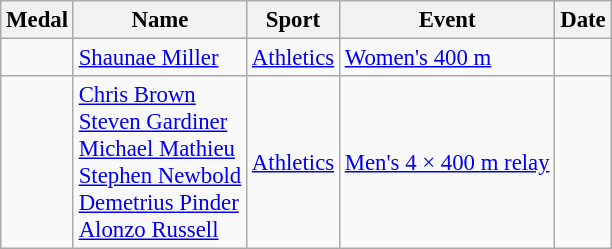<table class="wikitable sortable"  style="font-size:95%">
<tr>
<th>Medal</th>
<th>Name</th>
<th>Sport</th>
<th>Event</th>
<th>Date</th>
</tr>
<tr>
<td></td>
<td><a href='#'>Shaunae Miller</a></td>
<td><a href='#'>Athletics</a></td>
<td><a href='#'>Women's 400 m</a></td>
<td></td>
</tr>
<tr>
<td></td>
<td><a href='#'>Chris Brown</a><br><a href='#'>Steven Gardiner</a><br><a href='#'>Michael Mathieu</a><br><a href='#'>Stephen Newbold</a><br><a href='#'>Demetrius Pinder</a><br><a href='#'>Alonzo Russell</a></td>
<td><a href='#'>Athletics</a></td>
<td><a href='#'>Men's 4 × 400 m relay</a></td>
<td></td>
</tr>
</table>
